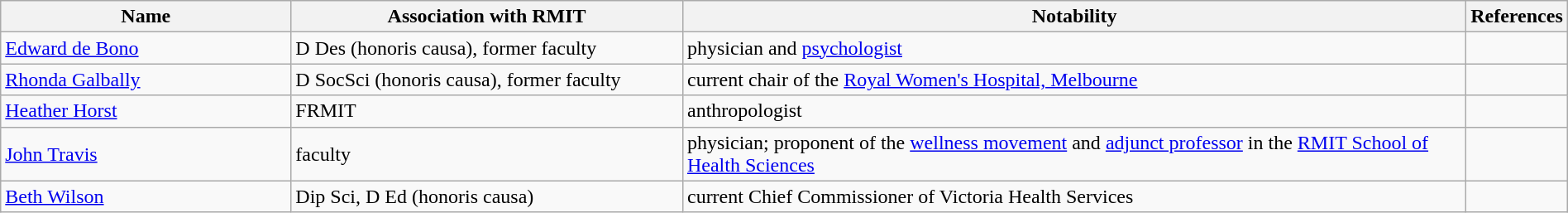<table class="wikitable sortable" style="width:100%">
<tr>
<th style="width:*;">Name</th>
<th style="width:25%;">Association with RMIT</th>
<th style="width:50%;">Notability</th>
<th style="width:5%;" class="unsortable">References</th>
</tr>
<tr>
<td><a href='#'>Edward de Bono</a></td>
<td>D Des (honoris causa), former faculty</td>
<td>physician and <a href='#'>psychologist</a></td>
<td></td>
</tr>
<tr>
<td><a href='#'>Rhonda Galbally</a></td>
<td>D SocSci (honoris causa), former faculty</td>
<td>current chair of the <a href='#'>Royal Women's Hospital, Melbourne</a></td>
<td></td>
</tr>
<tr>
<td><a href='#'>Heather Horst</a></td>
<td>FRMIT</td>
<td>anthropologist</td>
<td></td>
</tr>
<tr>
<td><a href='#'>John Travis</a></td>
<td>faculty</td>
<td>physician; proponent of the <a href='#'>wellness movement</a> and <a href='#'>adjunct professor</a> in the <a href='#'>RMIT School of Health Sciences</a></td>
<td></td>
</tr>
<tr>
<td><a href='#'>Beth Wilson</a></td>
<td>Dip Sci, D Ed (honoris causa)</td>
<td>current Chief Commissioner of Victoria Health Services</td>
<td></td>
</tr>
</table>
